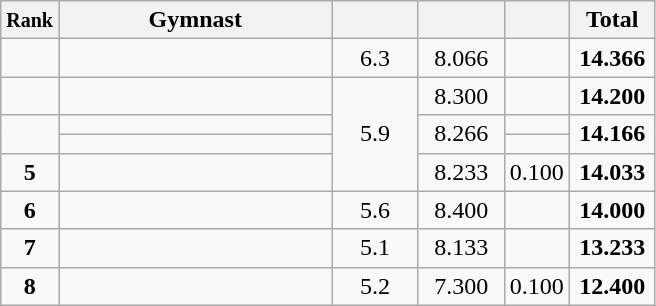<table style="text-align:center;" class="wikitable sortable">
<tr>
<th scope="col" style="width:15px;"><small>Rank</small></th>
<th scope="col" style="width:175px;">Gymnast</th>
<th scope="col" style="width:50px;"><small></small></th>
<th scope="col" style="width:50px;"><small></small></th>
<th scope="col" style="width:20px;"><small></small></th>
<th scope="col" style="width:50px;">Total</th>
</tr>
<tr>
<td scope="row" style="text-align:center"><strong></strong></td>
<td style="text-align:left;"></td>
<td>6.3</td>
<td>8.066</td>
<td></td>
<td><strong>14.366</strong></td>
</tr>
<tr>
<td scope="row" style="text-align:center"><strong></strong></td>
<td style="text-align:left;"></td>
<td rowspan=4>5.9</td>
<td>8.300</td>
<td></td>
<td><strong>14.200</strong></td>
</tr>
<tr>
<td rowspan=2 scope="row" style="text-align:center"><strong></strong></td>
<td style="text-align:left;"></td>
<td rowspan=2>8.266</td>
<td></td>
<td rowspan=2><strong>14.166</strong></td>
</tr>
<tr>
<td style="text-align:left;"></td>
<td></td>
</tr>
<tr>
<td scope="row" style="text-align:center"><strong>5</strong></td>
<td style="text-align:left;"></td>
<td>8.233</td>
<td>0.100</td>
<td><strong>14.033</strong></td>
</tr>
<tr>
<td scope="row" style="text-align:center"><strong>6</strong></td>
<td style="text-align:left;"></td>
<td>5.6</td>
<td>8.400</td>
<td></td>
<td><strong>14.000</strong></td>
</tr>
<tr>
<td scope="row" style="text-align:center"><strong>7</strong></td>
<td style="text-align:left;"></td>
<td>5.1</td>
<td>8.133</td>
<td></td>
<td><strong>13.233</strong></td>
</tr>
<tr>
<td scope="row" style="text-align:center"><strong>8</strong></td>
<td style="text-align:left;"></td>
<td>5.2</td>
<td>7.300</td>
<td>0.100</td>
<td><strong>12.400</strong></td>
</tr>
</table>
